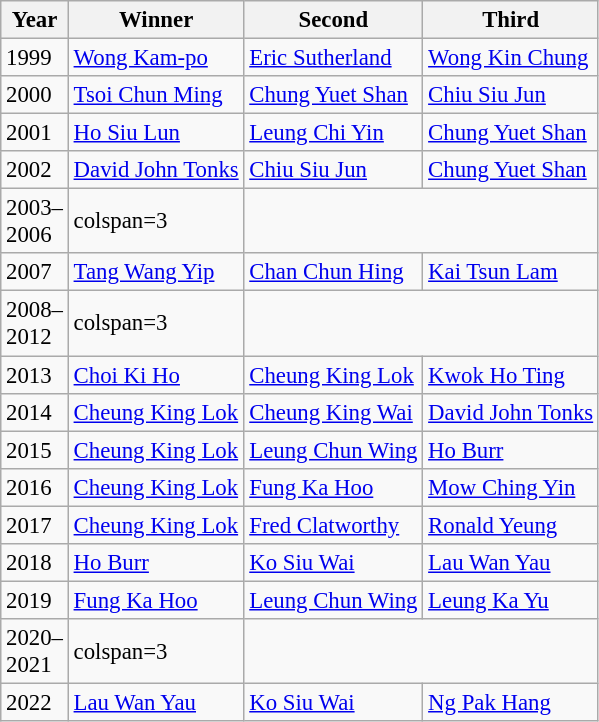<table class="wikitable" style="font-size:95%">
<tr>
<th>Year</th>
<th>Winner</th>
<th>Second</th>
<th>Third</th>
</tr>
<tr>
<td>1999</td>
<td><a href='#'>Wong Kam-po</a></td>
<td><a href='#'>Eric Sutherland</a></td>
<td><a href='#'>Wong Kin Chung</a></td>
</tr>
<tr>
<td>2000</td>
<td><a href='#'>Tsoi Chun Ming</a></td>
<td><a href='#'>Chung Yuet Shan</a></td>
<td><a href='#'>Chiu Siu Jun</a></td>
</tr>
<tr>
<td>2001</td>
<td><a href='#'>Ho Siu Lun</a></td>
<td><a href='#'>Leung Chi Yin</a></td>
<td><a href='#'>Chung Yuet Shan</a></td>
</tr>
<tr>
<td>2002</td>
<td><a href='#'>David John Tonks</a></td>
<td><a href='#'>Chiu Siu Jun</a></td>
<td><a href='#'>Chung Yuet Shan</a></td>
</tr>
<tr>
<td>2003–<br>2006</td>
<td>colspan=3 </td>
</tr>
<tr>
<td>2007</td>
<td><a href='#'>Tang Wang Yip</a></td>
<td><a href='#'>Chan Chun Hing </a></td>
<td><a href='#'>Kai Tsun Lam</a></td>
</tr>
<tr>
<td>2008–<br>2012</td>
<td>colspan=3 </td>
</tr>
<tr>
<td>2013</td>
<td><a href='#'>Choi Ki Ho</a></td>
<td><a href='#'>Cheung King Lok</a></td>
<td><a href='#'>Kwok Ho Ting</a></td>
</tr>
<tr>
<td>2014</td>
<td><a href='#'>Cheung King Lok</a></td>
<td><a href='#'>Cheung King Wai</a></td>
<td><a href='#'>David John Tonks</a></td>
</tr>
<tr>
<td>2015</td>
<td><a href='#'>Cheung King Lok</a></td>
<td><a href='#'>Leung Chun Wing</a></td>
<td><a href='#'>Ho Burr</a></td>
</tr>
<tr>
<td>2016</td>
<td><a href='#'>Cheung King Lok</a></td>
<td><a href='#'>Fung Ka Hoo</a></td>
<td><a href='#'>Mow Ching Yin</a></td>
</tr>
<tr>
<td>2017</td>
<td><a href='#'>Cheung King Lok</a></td>
<td><a href='#'>Fred Clatworthy</a></td>
<td><a href='#'>Ronald Yeung</a></td>
</tr>
<tr>
<td>2018</td>
<td><a href='#'>Ho Burr</a></td>
<td><a href='#'>Ko Siu Wai</a></td>
<td><a href='#'>Lau Wan Yau</a></td>
</tr>
<tr>
<td>2019</td>
<td><a href='#'>Fung Ka Hoo</a></td>
<td><a href='#'>Leung Chun Wing</a></td>
<td><a href='#'>Leung Ka Yu</a></td>
</tr>
<tr>
<td>2020–<br>2021</td>
<td>colspan=3 </td>
</tr>
<tr>
<td>2022</td>
<td><a href='#'>Lau Wan Yau</a></td>
<td><a href='#'>Ko Siu Wai</a></td>
<td><a href='#'>Ng Pak Hang</a></td>
</tr>
</table>
